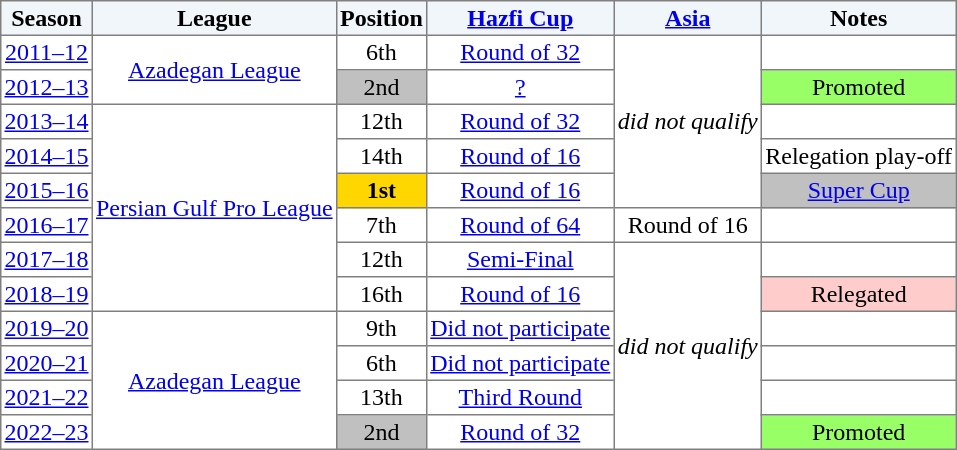<table border="1" cellpadding="2" style="border-collapse:collapse; text-align:center; font-size:normal">
<tr style="background:#f0f6fa;">
<th>Season</th>
<th>League</th>
<th>Position</th>
<th><a href='#'>Hazfi Cup</a></th>
<th><a href='#'>Asia</a></th>
<th>Notes</th>
</tr>
<tr>
<td><a href='#'>2011–12</a></td>
<td rowspan="2"><a href='#'>Azadegan League</a></td>
<td>6th</td>
<td><a href='#'>Round of 32</a></td>
<td rowspan="5"><em>did not qualify</em></td>
<td></td>
</tr>
<tr>
<td><a href='#'>2012–13</a></td>
<td bgcolor=silver>2nd</td>
<td><a href='#'>?</a></td>
<td style="background:#9f6;">Promoted</td>
</tr>
<tr>
<td><a href='#'>2013–14</a></td>
<td rowspan="6"><a href='#'>Persian Gulf Pro League</a></td>
<td>12th</td>
<td><a href='#'>Round of 32</a></td>
<td></td>
</tr>
<tr>
<td><a href='#'>2014–15</a></td>
<td>14th</td>
<td><a href='#'>Round of 16</a></td>
<td>Relegation play-off</td>
</tr>
<tr>
<td><a href='#'>2015–16</a></td>
<td bgcolor=gold><strong>1st</strong></td>
<td><a href='#'>Round of 16</a></td>
<td bgcolor=silver><a href='#'>Super Cup</a></td>
</tr>
<tr>
<td><a href='#'>2016–17</a></td>
<td>7th</td>
<td><a href='#'>Round of 64</a></td>
<td>Round of 16</td>
<td></td>
</tr>
<tr>
<td><a href='#'>2017–18</a></td>
<td>12th</td>
<td><a href='#'>Semi-Final</a></td>
<td rowspan="6"><em>did not qualify</em></td>
<td></td>
</tr>
<tr>
<td><a href='#'>2018–19</a></td>
<td>16th</td>
<td><a href='#'>Round of 16</a></td>
<td style="background:#fcc;">Relegated</td>
</tr>
<tr>
<td><a href='#'>2019–20</a></td>
<td rowspan="4"><a href='#'>Azadegan League</a></td>
<td>9th</td>
<td><a href='#'>Did not participate</a></td>
<td></td>
</tr>
<tr>
<td><a href='#'>2020–21</a></td>
<td>6th</td>
<td><a href='#'>Did not participate</a></td>
<td></td>
</tr>
<tr>
<td><a href='#'>2021–22</a></td>
<td>13th</td>
<td><a href='#'>Third Round</a></td>
<td></td>
</tr>
<tr>
<td><a href='#'>2022–23</a></td>
<td bgcolor=silver>2nd</td>
<td><a href='#'>Round of 32</a></td>
<td style="background:#9f6;">Promoted</td>
</tr>
</table>
